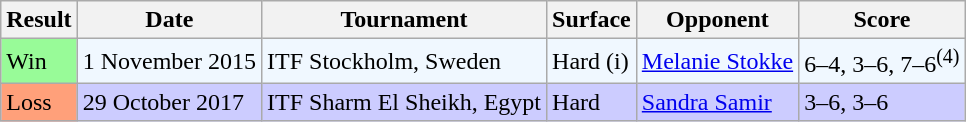<table class="sortable wikitable">
<tr>
<th>Result</th>
<th>Date</th>
<th>Tournament</th>
<th>Surface</th>
<th>Opponent</th>
<th class="unsortable">Score</th>
</tr>
<tr style="background:#f0f8ff;">
<td style="background:#98fb98;">Win</td>
<td>1 November 2015</td>
<td>ITF Stockholm, Sweden</td>
<td>Hard (i)</td>
<td> <a href='#'>Melanie Stokke</a></td>
<td>6–4, 3–6, 7–6<sup>(4)</sup></td>
</tr>
<tr style="background:#ccccff;">
<td style="background:#ffa07a;">Loss</td>
<td>29 October 2017</td>
<td>ITF Sharm El Sheikh, Egypt</td>
<td>Hard</td>
<td> <a href='#'>Sandra Samir</a></td>
<td>3–6, 3–6</td>
</tr>
</table>
